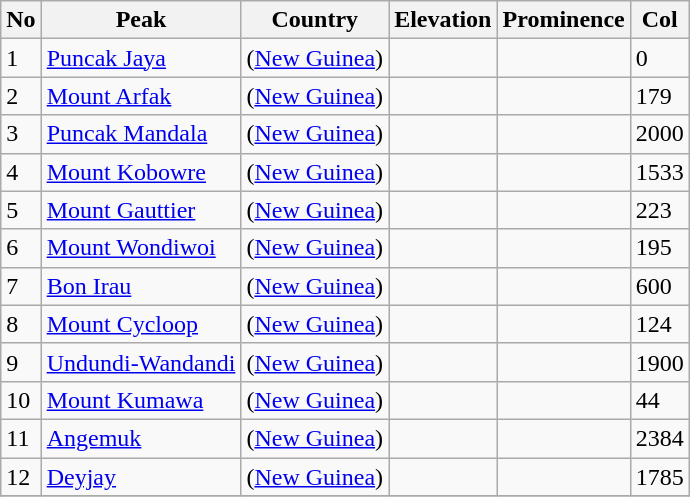<table class="wikitable sortable">
<tr>
<th>No</th>
<th>Peak</th>
<th>Country</th>
<th>Elevation</th>
<th>Prominence</th>
<th>Col</th>
</tr>
<tr>
<td>1</td>
<td><a href='#'>Puncak Jaya</a></td>
<td> (<a href='#'>New Guinea</a>)</td>
<td></td>
<td></td>
<td>0</td>
</tr>
<tr>
<td>2</td>
<td><a href='#'>Mount Arfak</a></td>
<td> (<a href='#'>New Guinea</a>)</td>
<td></td>
<td></td>
<td>179</td>
</tr>
<tr>
<td>3</td>
<td><a href='#'>Puncak Mandala</a></td>
<td> (<a href='#'>New Guinea</a>)</td>
<td></td>
<td></td>
<td>2000</td>
</tr>
<tr>
<td>4</td>
<td><a href='#'>Mount Kobowre</a></td>
<td> (<a href='#'>New Guinea</a>)</td>
<td></td>
<td></td>
<td>1533</td>
</tr>
<tr>
<td>5</td>
<td><a href='#'>Mount Gauttier</a></td>
<td> (<a href='#'>New Guinea</a>)</td>
<td></td>
<td></td>
<td>223</td>
</tr>
<tr>
<td>6</td>
<td><a href='#'>Mount Wondiwoi</a></td>
<td> (<a href='#'>New Guinea</a>)</td>
<td></td>
<td></td>
<td>195</td>
</tr>
<tr>
<td>7</td>
<td><a href='#'>Bon Irau</a></td>
<td> (<a href='#'>New Guinea</a>)</td>
<td></td>
<td></td>
<td>600</td>
</tr>
<tr>
<td>8</td>
<td><a href='#'>Mount Cycloop</a></td>
<td> (<a href='#'>New Guinea</a>)</td>
<td></td>
<td></td>
<td>124</td>
</tr>
<tr>
<td>9</td>
<td><a href='#'>Undundi-Wandandi</a></td>
<td> (<a href='#'>New Guinea</a>)</td>
<td></td>
<td></td>
<td>1900</td>
</tr>
<tr>
<td>10</td>
<td><a href='#'>Mount Kumawa</a></td>
<td> (<a href='#'>New Guinea</a>)</td>
<td></td>
<td></td>
<td>44</td>
</tr>
<tr>
<td>11</td>
<td><a href='#'>Angemuk</a></td>
<td> (<a href='#'>New Guinea</a>)</td>
<td></td>
<td></td>
<td>2384</td>
</tr>
<tr>
<td>12</td>
<td><a href='#'>Deyjay</a></td>
<td> (<a href='#'>New Guinea</a>)</td>
<td></td>
<td></td>
<td>1785</td>
</tr>
<tr>
</tr>
</table>
